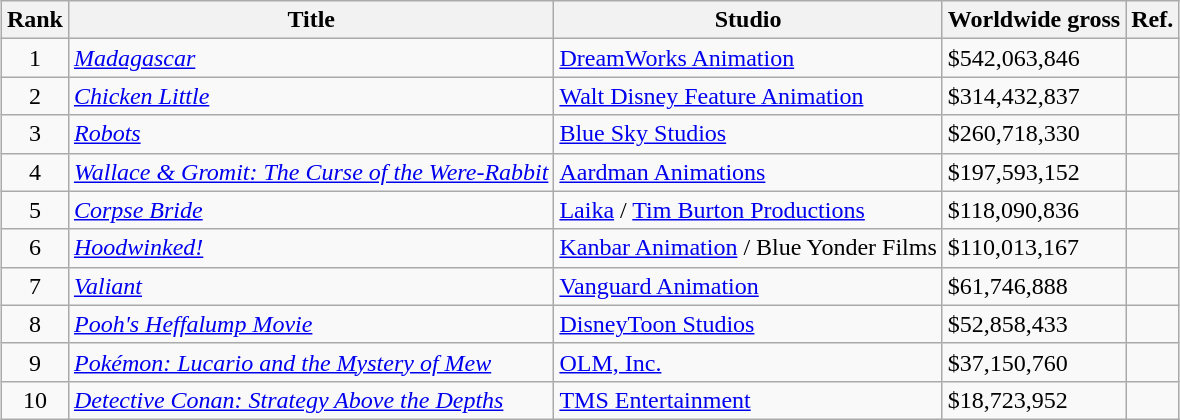<table class="wikitable sortable" style="margin:auto; margin:auto;">
<tr>
<th>Rank</th>
<th>Title</th>
<th>Studio</th>
<th>Worldwide gross</th>
<th>Ref.</th>
</tr>
<tr>
<td align="center">1</td>
<td><em><a href='#'>Madagascar</a></em></td>
<td><a href='#'>DreamWorks Animation</a></td>
<td>$542,063,846</td>
<td></td>
</tr>
<tr>
<td align="center">2</td>
<td><em><a href='#'>Chicken Little</a></em></td>
<td><a href='#'>Walt Disney Feature Animation</a></td>
<td>$314,432,837</td>
<td></td>
</tr>
<tr>
<td align="center">3</td>
<td><em><a href='#'>Robots</a></em></td>
<td><a href='#'>Blue Sky Studios</a></td>
<td>$260,718,330</td>
<td></td>
</tr>
<tr>
<td align="center">4</td>
<td><em><a href='#'>Wallace & Gromit: The Curse of the Were-Rabbit</a></em></td>
<td><a href='#'>Aardman Animations</a></td>
<td>$197,593,152</td>
<td></td>
</tr>
<tr>
<td align="center">5</td>
<td><em><a href='#'>Corpse Bride</a></em></td>
<td><a href='#'>Laika</a> / <a href='#'>Tim Burton Productions</a></td>
<td>$118,090,836</td>
<td></td>
</tr>
<tr>
<td align="center">6</td>
<td><em><a href='#'>Hoodwinked!</a></em></td>
<td><a href='#'>Kanbar Animation</a> / Blue Yonder Films</td>
<td>$110,013,167</td>
<td></td>
</tr>
<tr>
<td align="center">7</td>
<td><em><a href='#'>Valiant</a></em></td>
<td><a href='#'>Vanguard Animation</a></td>
<td>$61,746,888</td>
<td></td>
</tr>
<tr>
<td align="center">8</td>
<td><em><a href='#'>Pooh's Heffalump Movie</a></em></td>
<td><a href='#'>DisneyToon Studios</a></td>
<td>$52,858,433</td>
<td></td>
</tr>
<tr>
<td align="center">9</td>
<td><em><a href='#'>Pokémon: Lucario and the Mystery of Mew</a></em></td>
<td><a href='#'>OLM, Inc.</a></td>
<td>$37,150,760</td>
<td></td>
</tr>
<tr>
<td align="center">10</td>
<td><em><a href='#'>Detective Conan: Strategy Above the Depths</a></em></td>
<td><a href='#'>TMS Entertainment</a></td>
<td>$18,723,952</td>
<td></td>
</tr>
</table>
